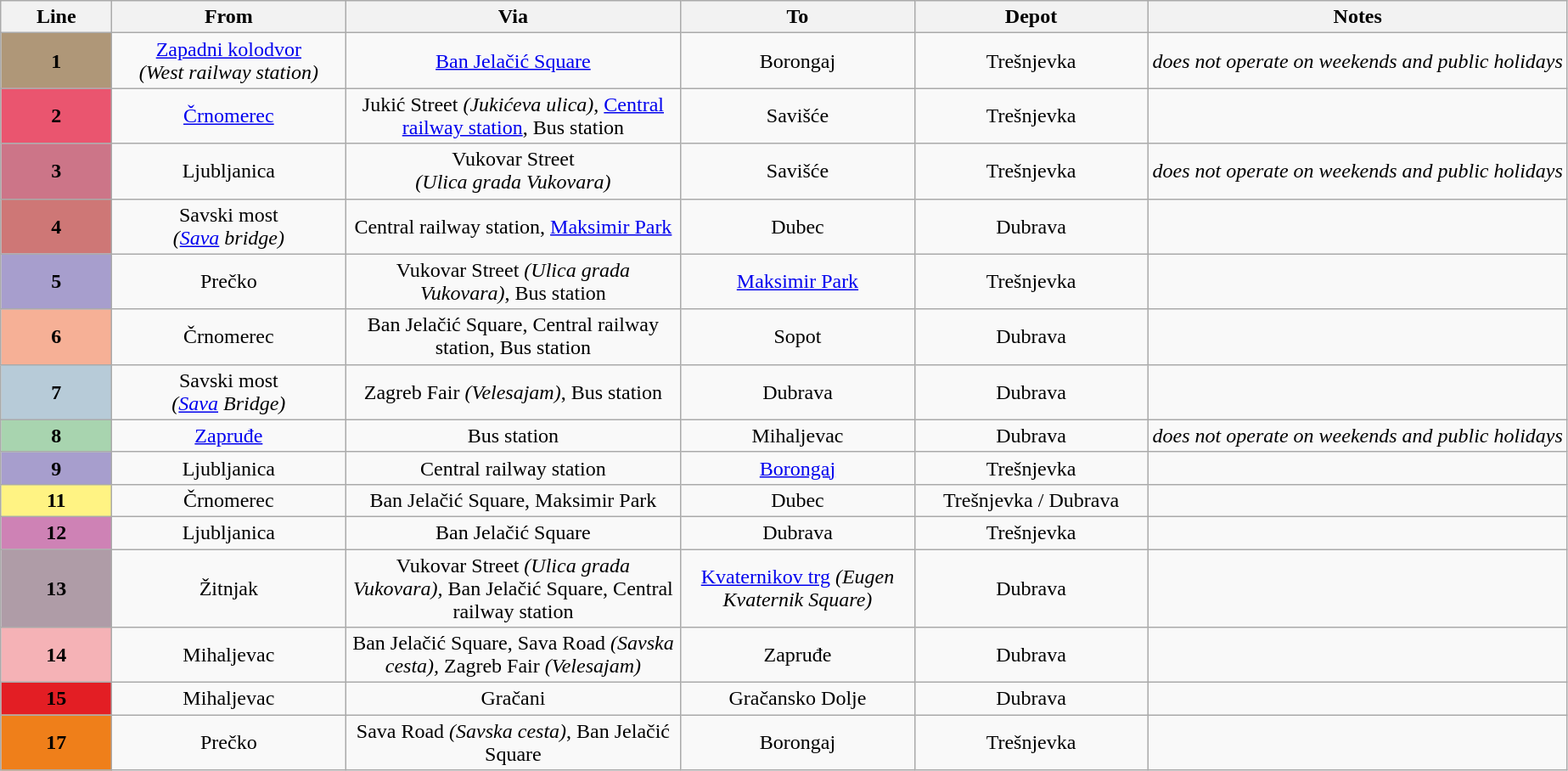<table class=wikitable>
<tr>
<th style="width: 5em">Line</th>
<th style="width: 11em">From</th>
<th style="width: 16em">Via</th>
<th style="width: 11em">To</th>
<th style="width: 11em">Depot</th>
<th>Notes</th>
</tr>
<tr>
<td style="text-align:center; background:#af9778;"><strong>1</strong></td>
<td style="text-align:center;"><a href='#'>Zapadni kolodvor</a><br><em>(West railway station)</em></td>
<td style="text-align:center;"><a href='#'>Ban Jelačić Square</a></td>
<td style="text-align:center;">Borongaj</td>
<td style="text-align:center;">Trešnjevka</td>
<td style="text-align:center;"><em>does not operate on weekends and public holidays</em></td>
</tr>
<tr>
<td style="text-align:center; background:#ea556f;"><strong>2</strong></td>
<td style="text-align:center;"><a href='#'>Črnomerec</a></td>
<td style="text-align:center;">Jukić Street <em>(Jukićeva ulica)</em>, <a href='#'>Central railway station</a>, Bus station</td>
<td style="text-align:center;">Savišće</td>
<td style="text-align:center;">Trešnjevka</td>
<td style="text-align:center;"></td>
</tr>
<tr>
<td style="text-align:center; background:#cc7588;"><strong>3</strong></td>
<td style="text-align:center;">Ljubljanica</td>
<td style="text-align:center;">Vukovar Street<br><em>(Ulica grada Vukovara)</em></td>
<td style="text-align:center;">Savišće</td>
<td style="text-align:center;">Trešnjevka</td>
<td style="text-align:center;"><em>does not operate on weekends and public holidays</em></td>
</tr>
<tr>
<td style="text-align:center; background:#ce7776;"><strong>4</strong></td>
<td style="text-align:center;">Savski most<br><em>(<a href='#'>Sava</a> bridge)</em></td>
<td style="text-align:center;">Central railway station, <a href='#'>Maksimir Park</a></td>
<td style="text-align:center;">Dubec</td>
<td style="text-align:center;">Dubrava</td>
<td style="text-align:center;"></td>
</tr>
<tr>
<td style="text-align:center; background:#a79ecd;"><strong>5</strong></td>
<td style="text-align:center;">Prečko</td>
<td style="text-align:center;">Vukovar Street <em>(Ulica grada Vukovara)</em>, Bus station</td>
<td style="text-align:center;"><a href='#'>Maksimir Park</a></td>
<td style="text-align:center;">Trešnjevka</td>
<td style="text-align:center;"></td>
</tr>
<tr>
<td style="text-align:center; background:#f6b096;"><strong>6</strong></td>
<td style="text-align:center;">Črnomerec</td>
<td style="text-align:center;">Ban Jelačić Square, Central railway station, Bus station</td>
<td style="text-align:center;">Sopot</td>
<td style="text-align:center;">Dubrava</td>
<td style="text-align:center;"></td>
</tr>
<tr>
<td style="text-align:center; background:#b7cbd8;"><strong>7</strong></td>
<td style="text-align:center;">Savski most<br><em>(<a href='#'>Sava</a> Bridge)</em></td>
<td style="text-align:center;">Zagreb Fair <em>(Velesajam)</em>, Bus station</td>
<td style="text-align:center;">Dubrava</td>
<td style="text-align:center;">Dubrava</td>
<td style="text-align:center;"></td>
</tr>
<tr>
<td style="text-align:center; background:#a8d4af;"><strong>8</strong></td>
<td style="text-align:center;"><a href='#'>Zapruđe</a></td>
<td style="text-align:center;">Bus station</td>
<td style="text-align:center;">Mihaljevac</td>
<td style="text-align:center;">Dubrava</td>
<td style="text-align:center;"><em>does not operate on weekends and public holidays</em></td>
</tr>
<tr>
<td style="text-align:center; background:#a79ecd;"><strong>9</strong></td>
<td style="text-align:center;">Ljubljanica</td>
<td style="text-align:center;">Central railway station</td>
<td style="text-align:center;"><a href='#'>Borongaj</a></td>
<td style="text-align:center;">Trešnjevka</td>
<td style="text-align:center;"></td>
</tr>
<tr>
<td style="text-align:center; background:#fff383;"><strong>11</strong></td>
<td style="text-align:center;">Črnomerec</td>
<td style="text-align:center;">Ban Jelačić Square, Maksimir Park</td>
<td style="text-align:center;">Dubec</td>
<td style="text-align:center;">Trešnjevka / Dubrava</td>
<td style="text-align:center;"></td>
</tr>
<tr>
<td style="text-align:center; background:#ce82b5;"><strong>12</strong></td>
<td style="text-align:center;">Ljubljanica</td>
<td style="text-align:center;">Ban Jelačić Square</td>
<td style="text-align:center;">Dubrava</td>
<td style="text-align:center;">Trešnjevka</td>
<td style="text-align:center;"></td>
</tr>
<tr>
<td style="text-align:center; background:#af9ca7;"><strong>13</strong></td>
<td style="text-align:center;">Žitnjak</td>
<td style="text-align:center;">Vukovar Street <em>(Ulica grada Vukovara),</em> Ban Jelačić Square, Central railway station</td>
<td style="text-align:center;"><a href='#'>Kvaternikov trg</a> <em>(Eugen Kvaternik Square)</em></td>
<td style="text-align:center;">Dubrava</td>
<td style="text-align:center;"></td>
</tr>
<tr>
<td style="text-align:center; background:#f5b2b6;"><strong>14</strong></td>
<td style="text-align:center;">Mihaljevac</td>
<td style="text-align:center;">Ban Jelačić Square, Sava Road <em>(Savska cesta),</em> Zagreb Fair <em>(Velesajam)</em></td>
<td style="text-align:center;">Zapruđe</td>
<td style="text-align:center;">Dubrava</td>
<td style="text-align:center;"></td>
</tr>
<tr>
<td style="text-align:center; background:#e31e24;"><strong>15</strong></td>
<td style="text-align:center;">Mihaljevac</td>
<td style="text-align:center;">Gračani</td>
<td style="text-align:center;">Gračansko Dolje</td>
<td style="text-align:center;">Dubrava</td>
<td style="text-align:center;"></td>
</tr>
<tr>
<td style="text-align:center; background:#ef7f1a;"><strong>17</strong></td>
<td style="text-align:center;">Prečko</td>
<td style="text-align:center;">Sava Road <em>(Savska cesta)</em>, Ban Jelačić Square</td>
<td style="text-align:center;">Borongaj</td>
<td style="text-align:center;">Trešnjevka</td>
<td style="text-align:center;"></td>
</tr>
</table>
